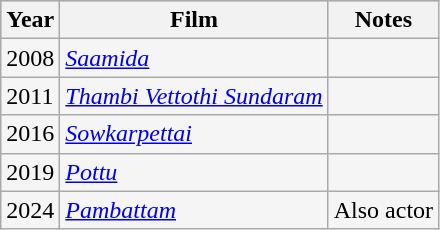<table class="wikitable sortable" style="background:#f5f5f5;">
<tr style="background:#B0C4DE;">
<th>Year</th>
<th>Film</th>
<th class=unsortable>Notes</th>
</tr>
<tr>
<td>2008</td>
<td><em><a href='#'>Saamida</a></em></td>
<td></td>
</tr>
<tr>
<td>2011</td>
<td><em><a href='#'>Thambi Vettothi Sundaram</a></em></td>
<td></td>
</tr>
<tr>
<td>2016</td>
<td><em><a href='#'>Sowkarpettai</a></em></td>
<td></td>
</tr>
<tr>
<td>2019</td>
<td><em><a href='#'>Pottu</a></em></td>
<td></td>
</tr>
<tr>
<td>2024</td>
<td><em><a href='#'>Pambattam</a></em></td>
<td>Also actor</td>
</tr>
</table>
